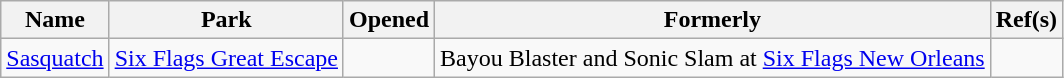<table class="wikitable">
<tr>
<th>Name</th>
<th>Park</th>
<th>Opened</th>
<th>Formerly</th>
<th>Ref(s)</th>
</tr>
<tr>
<td><a href='#'>Sasquatch</a></td>
<td><a href='#'>Six Flags Great Escape</a></td>
<td></td>
<td>Bayou Blaster and Sonic Slam at <a href='#'>Six Flags New Orleans</a></td>
<td></td>
</tr>
</table>
